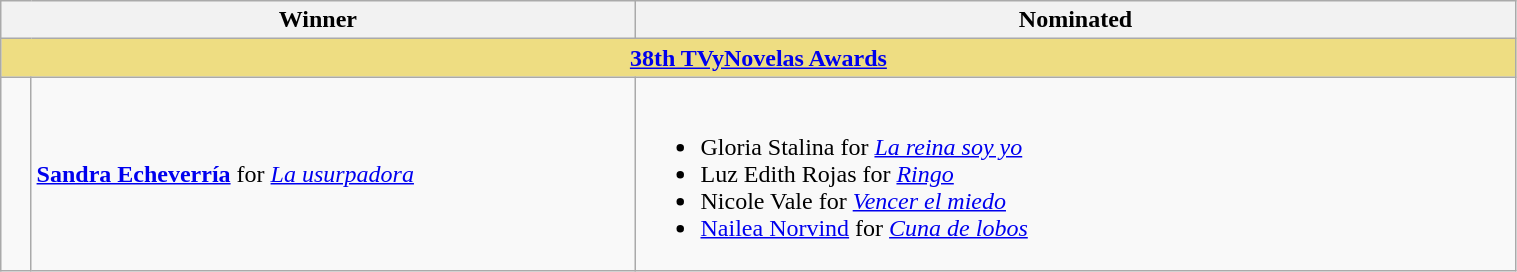<table class="wikitable" width=80%>
<tr align=center>
<th width="150px;" colspan=2; align="center">Winner</th>
<th width="580px;" align="center">Nominated</th>
</tr>
<tr>
<th colspan=9 style="background:#EEDD82;"  align="center"><strong><a href='#'>38th TVyNovelas Awards</a></strong></th>
</tr>
<tr>
<td width=2%></td>
<td><strong><a href='#'>Sandra Echeverría</a></strong> for <em><a href='#'>La usurpadora</a></em></td>
<td><br><ul><li>Gloria Stalina for <em><a href='#'>La reina soy yo</a></em></li><li>Luz Edith Rojas for <em><a href='#'>Ringo</a></em></li><li>Nicole Vale for <em><a href='#'>Vencer el miedo</a></em></li><li><a href='#'>Nailea Norvind</a> for <em><a href='#'>Cuna de lobos</a></em></li></ul></td>
</tr>
</table>
